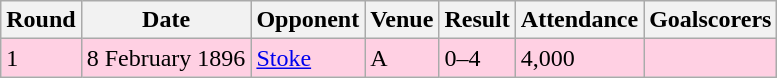<table class="wikitable">
<tr>
<th>Round</th>
<th>Date</th>
<th>Opponent</th>
<th>Venue</th>
<th>Result</th>
<th>Attendance</th>
<th>Goalscorers</th>
</tr>
<tr style="background-color: #ffd0e3;">
<td>1</td>
<td>8 February 1896</td>
<td><a href='#'>Stoke</a></td>
<td>A</td>
<td>0–4</td>
<td>4,000</td>
<td></td>
</tr>
</table>
